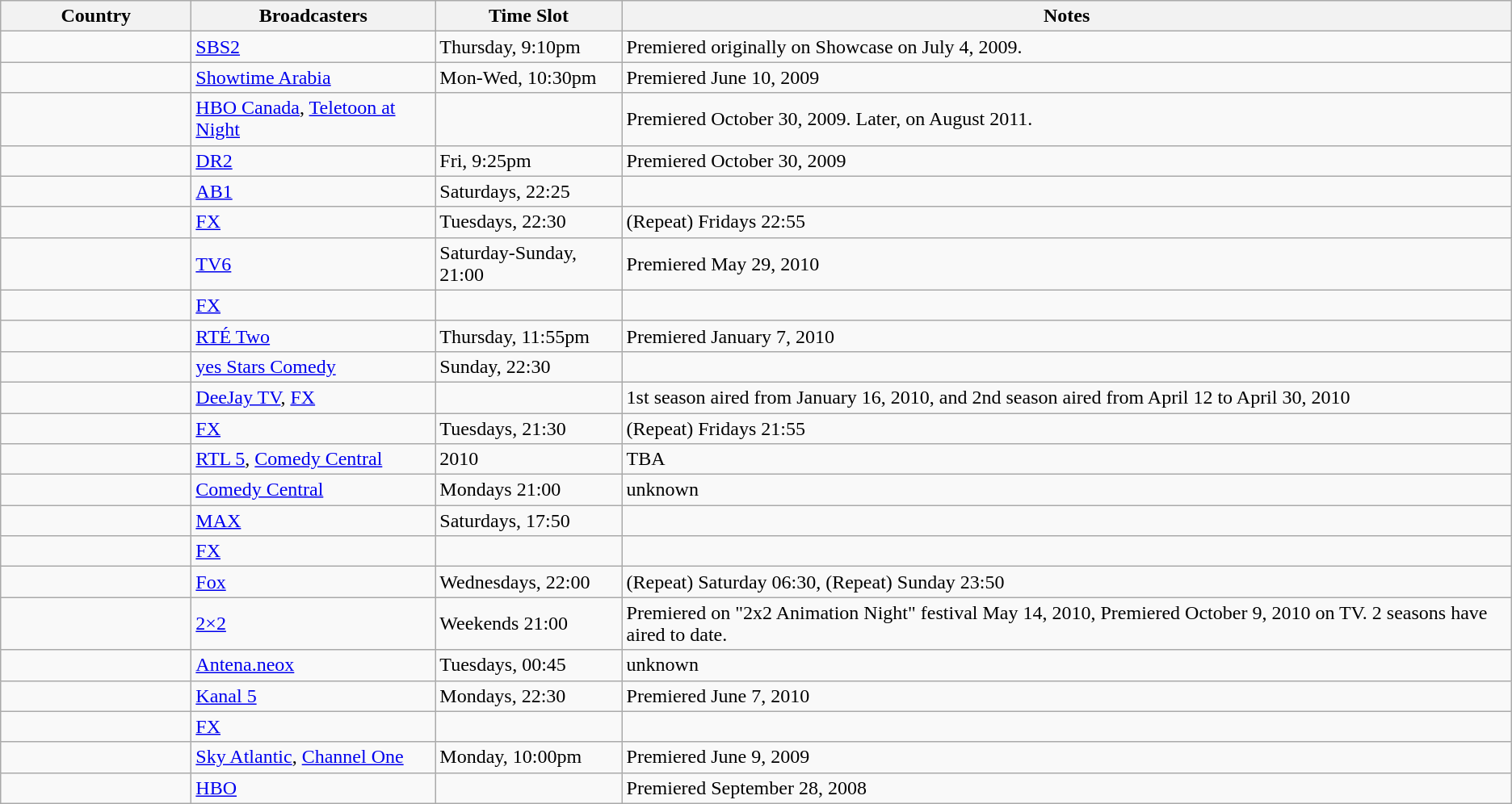<table class="wikitable">
<tr>
<th style="width:150px;">Country</th>
<th>Broadcasters</th>
<th>Time Slot</th>
<th>Notes</th>
</tr>
<tr>
<td></td>
<td><a href='#'>SBS2</a></td>
<td>Thursday, 9:10pm</td>
<td>Premiered originally on Showcase on July 4, 2009.</td>
</tr>
<tr>
<td></td>
<td><a href='#'>Showtime Arabia</a></td>
<td>Mon-Wed, 10:30pm</td>
<td>Premiered June 10, 2009</td>
</tr>
<tr>
<td></td>
<td><a href='#'>HBO Canada</a>, <a href='#'>Teletoon at Night</a></td>
<td></td>
<td>Premiered October 30, 2009. Later, on August 2011.</td>
</tr>
<tr>
<td></td>
<td><a href='#'>DR2</a></td>
<td>Fri, 9:25pm</td>
<td>Premiered October 30, 2009</td>
</tr>
<tr>
<td></td>
<td><a href='#'>AB1</a></td>
<td>Saturdays, 22:25</td>
<td></td>
</tr>
<tr>
<td></td>
<td><a href='#'>FX</a></td>
<td>Tuesdays, 22:30</td>
<td>(Repeat) Fridays 22:55</td>
</tr>
<tr>
<td></td>
<td><a href='#'>TV6</a></td>
<td>Saturday-Sunday, 21:00</td>
<td>Premiered May 29, 2010</td>
</tr>
<tr>
<td></td>
<td><a href='#'>FX</a></td>
<td></td>
<td></td>
</tr>
<tr>
<td></td>
<td><a href='#'>RTÉ Two</a></td>
<td>Thursday, 11:55pm</td>
<td>Premiered January 7, 2010</td>
</tr>
<tr>
<td></td>
<td><a href='#'>yes Stars Comedy</a></td>
<td>Sunday, 22:30</td>
<td></td>
</tr>
<tr>
<td></td>
<td><a href='#'>DeeJay TV</a>, <a href='#'>FX</a></td>
<td></td>
<td>1st season aired from January 16, 2010, and 2nd season aired from April 12 to April 30, 2010</td>
</tr>
<tr>
<td></td>
<td><a href='#'>FX</a></td>
<td>Tuesdays, 21:30</td>
<td>(Repeat) Fridays 21:55</td>
</tr>
<tr>
<td></td>
<td><a href='#'>RTL 5</a>, <a href='#'>Comedy Central</a></td>
<td>2010</td>
<td>TBA</td>
</tr>
<tr>
<td></td>
<td><a href='#'>Comedy Central</a></td>
<td>Mondays 21:00</td>
<td>unknown</td>
</tr>
<tr>
<td></td>
<td><a href='#'>MAX</a></td>
<td>Saturdays, 17:50</td>
<td></td>
</tr>
<tr>
<td></td>
<td><a href='#'>FX</a></td>
<td></td>
<td></td>
</tr>
<tr>
<td></td>
<td><a href='#'>Fox</a></td>
<td>Wednesdays, 22:00</td>
<td>(Repeat) Saturday 06:30, (Repeat) Sunday 23:50</td>
</tr>
<tr>
<td></td>
<td><a href='#'>2×2</a></td>
<td>Weekends 21:00</td>
<td>Premiered on "2x2 Animation Night" festival May 14, 2010, Premiered October 9, 2010 on TV. 2 seasons have aired to date.</td>
</tr>
<tr>
<td></td>
<td><a href='#'>Antena.neox</a></td>
<td>Tuesdays, 00:45</td>
<td>unknown</td>
</tr>
<tr>
<td></td>
<td><a href='#'>Kanal 5</a></td>
<td>Mondays, 22:30</td>
<td>Premiered June 7, 2010</td>
</tr>
<tr>
<td></td>
<td><a href='#'>FX</a></td>
<td></td>
<td></td>
</tr>
<tr>
<td></td>
<td><a href='#'>Sky Atlantic</a>, <a href='#'>Channel One</a></td>
<td>Monday, 10:00pm</td>
<td>Premiered June 9, 2009</td>
</tr>
<tr>
<td></td>
<td><a href='#'>HBO</a></td>
<td></td>
<td>Premiered September 28, 2008</td>
</tr>
</table>
